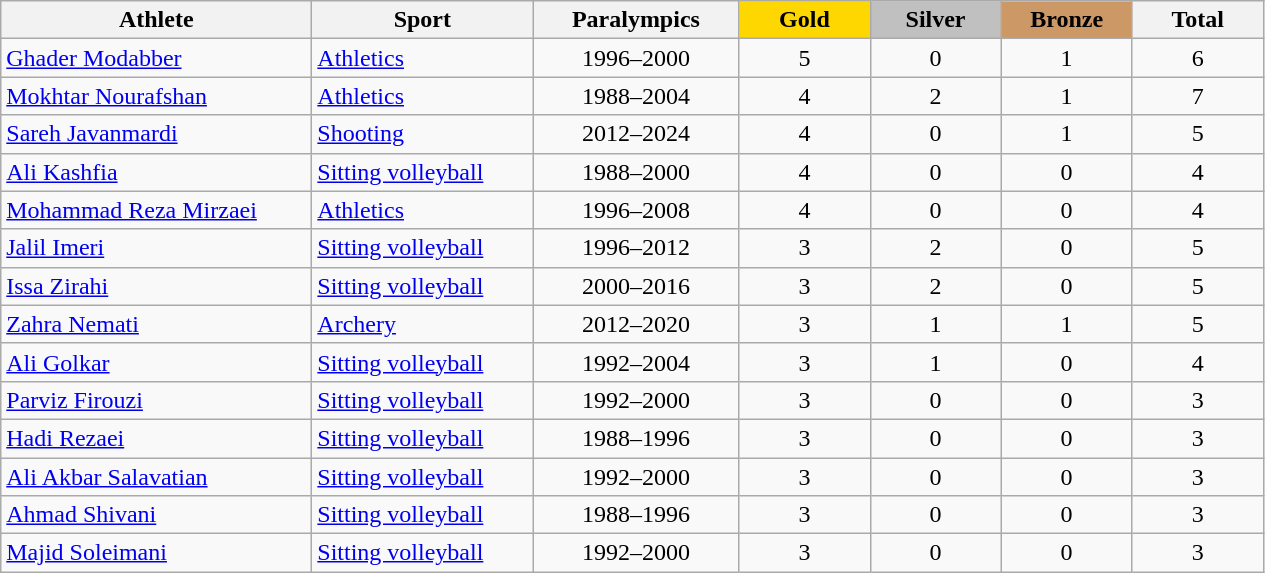<table class="wikitable">
<tr>
<th width=200>Athlete</th>
<th width=140>Sport</th>
<th width=130>Paralympics</th>
<th style="background:gold; width:5.0em; font-weight:bold;">Gold</th>
<th style="background:silver; width:5.0em; font-weight:bold;">Silver</th>
<th style="background:#cc9966; width:5.0em; font-weight:bold;">Bronze</th>
<th style="width:5.0em;">Total</th>
</tr>
<tr>
<td><a href='#'>Ghader Modabber</a></td>
<td><a href='#'>Athletics</a></td>
<td align="center">1996–2000</td>
<td align="center">5</td>
<td align="center">0</td>
<td align="center">1</td>
<td align="center">6</td>
</tr>
<tr>
<td><a href='#'>Mokhtar Nourafshan</a></td>
<td><a href='#'>Athletics</a></td>
<td align="center">1988–2004</td>
<td align="center">4</td>
<td align="center">2</td>
<td align="center">1</td>
<td align="center">7</td>
</tr>
<tr>
<td><a href='#'>Sareh Javanmardi</a></td>
<td><a href='#'>Shooting</a></td>
<td align="center">2012–2024</td>
<td align="center">4</td>
<td align="center">0</td>
<td align="center">1</td>
<td align="center">5</td>
</tr>
<tr>
<td><a href='#'>Ali Kashfia</a></td>
<td><a href='#'>Sitting volleyball</a></td>
<td align="center">1988–2000</td>
<td align="center">4</td>
<td align="center">0</td>
<td align="center">0</td>
<td align="center">4</td>
</tr>
<tr>
<td><a href='#'>Mohammad Reza Mirzaei</a></td>
<td><a href='#'>Athletics</a></td>
<td align="center">1996–2008</td>
<td align="center">4</td>
<td align="center">0</td>
<td align="center">0</td>
<td align="center">4</td>
</tr>
<tr>
<td><a href='#'>Jalil Imeri</a></td>
<td><a href='#'>Sitting volleyball</a></td>
<td align="center">1996–2012</td>
<td align="center">3</td>
<td align="center">2</td>
<td align="center">0</td>
<td align="center">5</td>
</tr>
<tr>
<td><a href='#'>Issa Zirahi</a></td>
<td><a href='#'>Sitting volleyball</a></td>
<td align="center">2000–2016</td>
<td align="center">3</td>
<td align="center">2</td>
<td align="center">0</td>
<td align="center">5</td>
</tr>
<tr>
<td><a href='#'>Zahra Nemati</a></td>
<td><a href='#'>Archery</a></td>
<td align="center">2012–2020</td>
<td align="center">3</td>
<td align="center">1</td>
<td align="center">1</td>
<td align="center">5</td>
</tr>
<tr>
<td><a href='#'>Ali Golkar</a></td>
<td><a href='#'>Sitting volleyball</a></td>
<td align="center">1992–2004</td>
<td align="center">3</td>
<td align="center">1</td>
<td align="center">0</td>
<td align="center">4</td>
</tr>
<tr>
<td><a href='#'>Parviz Firouzi</a></td>
<td><a href='#'>Sitting volleyball</a></td>
<td align="center">1992–2000</td>
<td align="center">3</td>
<td align="center">0</td>
<td align="center">0</td>
<td align="center">3</td>
</tr>
<tr>
<td><a href='#'>Hadi Rezaei</a></td>
<td><a href='#'>Sitting volleyball</a></td>
<td align="center">1988–1996</td>
<td align="center">3</td>
<td align="center">0</td>
<td align="center">0</td>
<td align="center">3</td>
</tr>
<tr>
<td><a href='#'>Ali Akbar Salavatian</a></td>
<td><a href='#'>Sitting volleyball</a></td>
<td align="center">1992–2000</td>
<td align="center">3</td>
<td align="center">0</td>
<td align="center">0</td>
<td align="center">3</td>
</tr>
<tr>
<td><a href='#'>Ahmad Shivani</a></td>
<td><a href='#'>Sitting volleyball</a></td>
<td align="center">1988–1996</td>
<td align="center">3</td>
<td align="center">0</td>
<td align="center">0</td>
<td align="center">3</td>
</tr>
<tr>
<td><a href='#'>Majid Soleimani</a></td>
<td><a href='#'>Sitting volleyball</a></td>
<td align="center">1992–2000</td>
<td align="center">3</td>
<td align="center">0</td>
<td align="center">0</td>
<td align="center">3</td>
</tr>
</table>
